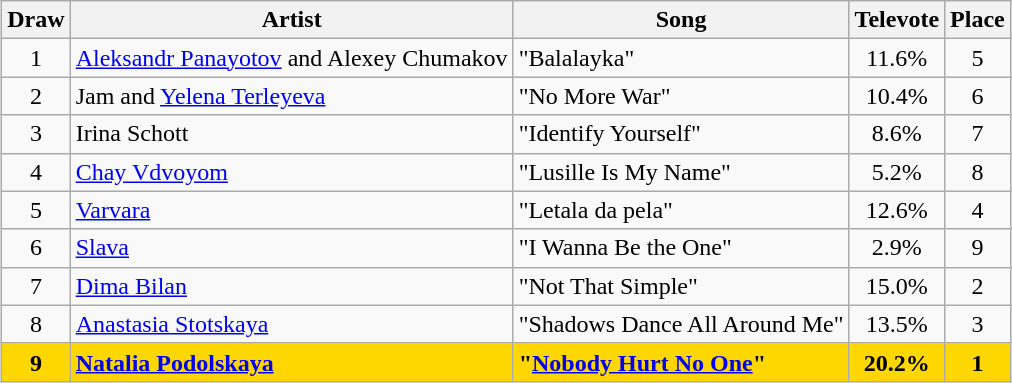<table class="sortable wikitable" style="margin: 1em auto 1em auto; text-align:center">
<tr>
<th>Draw</th>
<th>Artist</th>
<th>Song</th>
<th>Televote</th>
<th>Place</th>
</tr>
<tr>
<td>1</td>
<td align="left"><a href='#'>Aleksandr Panayotov</a> and Alexey Chumakov</td>
<td align="left">"Balalayka"</td>
<td>11.6%</td>
<td>5</td>
</tr>
<tr>
<td>2</td>
<td align="left">Jam and <a href='#'>Yelena Terleyeva</a></td>
<td align="left">"No More War"</td>
<td>10.4%</td>
<td>6</td>
</tr>
<tr>
<td>3</td>
<td align="left">Irina Schott</td>
<td align="left">"Identify Yourself"</td>
<td>8.6%</td>
<td>7</td>
</tr>
<tr>
<td>4</td>
<td align="left"><a href='#'>Chay Vdvoyom</a></td>
<td align="left">"Lusille Is My Name"</td>
<td>5.2%</td>
<td>8</td>
</tr>
<tr>
<td>5</td>
<td align="left"><a href='#'>Varvara</a></td>
<td align="left">"Letala da pela"</td>
<td>12.6%</td>
<td>4</td>
</tr>
<tr>
<td>6</td>
<td align="left"><a href='#'>Slava</a></td>
<td align="left">"I Wanna Be the One"</td>
<td>2.9%</td>
<td>9</td>
</tr>
<tr>
<td>7</td>
<td align="left"><a href='#'>Dima Bilan</a></td>
<td align="left">"Not That Simple"</td>
<td>15.0%</td>
<td>2</td>
</tr>
<tr>
<td>8</td>
<td align="left"><a href='#'>Anastasia Stotskaya</a></td>
<td align="left">"Shadows Dance All Around Me"</td>
<td>13.5%</td>
<td>3</td>
</tr>
<tr style="font-weight:bold; background:gold;">
<td>9</td>
<td align="left"><a href='#'>Natalia Podolskaya</a></td>
<td align="left">"<a href='#'>Nobody Hurt No One</a>"</td>
<td>20.2%</td>
<td>1</td>
</tr>
</table>
